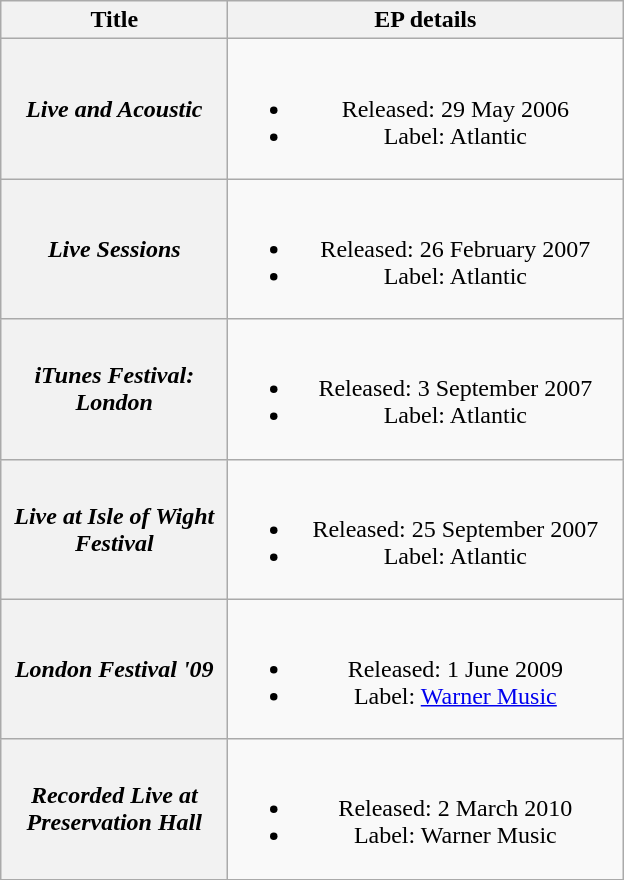<table class="wikitable plainrowheaders" style="text-align:center;" border="1">
<tr>
<th scope="col" style="width:9em;">Title</th>
<th scope="col" style="width:16em;">EP details</th>
</tr>
<tr>
<th scope="row"><em>Live and Acoustic</em></th>
<td><br><ul><li>Released: 29 May 2006</li><li>Label: Atlantic</li></ul></td>
</tr>
<tr>
<th scope="row"><em>Live Sessions</em></th>
<td><br><ul><li>Released: 26 February 2007</li><li>Label: Atlantic</li></ul></td>
</tr>
<tr>
<th scope="row"><em>iTunes Festival: London</em></th>
<td><br><ul><li>Released: 3 September 2007</li><li>Label: Atlantic</li></ul></td>
</tr>
<tr>
<th scope="row"><em>Live at Isle of Wight Festival</em></th>
<td><br><ul><li>Released: 25 September 2007</li><li>Label: Atlantic</li></ul></td>
</tr>
<tr>
<th scope="row"><em>London Festival '09</em></th>
<td><br><ul><li>Released: 1 June 2009</li><li>Label: <a href='#'>Warner Music</a></li></ul></td>
</tr>
<tr>
<th scope="row"><em>Recorded Live at Preservation Hall</em></th>
<td><br><ul><li>Released: 2 March 2010</li><li>Label: Warner Music</li></ul></td>
</tr>
</table>
